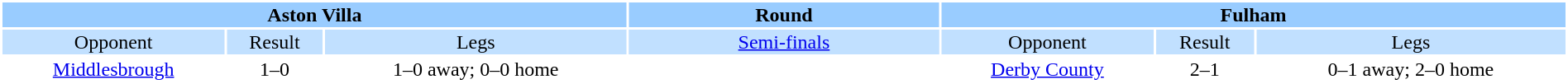<table width="100%" bgcolor=white>
<tr valign=top bgcolor=#99ccff>
<th colspan=3 style="width:40%"><strong>Aston Villa</strong></th>
<th width=20%><strong>Round</strong></th>
<th colspan=3 style="width:40%"><strong>Fulham</strong></th>
</tr>
<tr valign=top align="center" bgcolor=#c1e0ff>
<td>Opponent</td>
<td>Result</td>
<td>Legs</td>
<td bgcolor=#c1e0ff><a href='#'>Semi-finals</a></td>
<td>Opponent</td>
<td>Result</td>
<td>Legs</td>
</tr>
<tr align="center">
<td><a href='#'>Middlesbrough</a></td>
<td>1–0</td>
<td>1–0 away; 0–0 home</td>
<td></td>
<td><a href='#'>Derby County</a></td>
<td>2–1</td>
<td>0–1 away; 2–0 home</td>
</tr>
</table>
